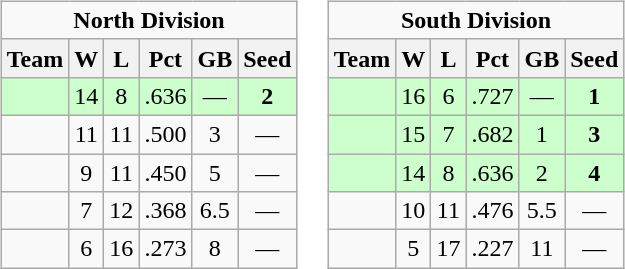<table>
<tr>
<td><br><table class="wikitable">
<tr>
<td colspan="6" align="center"><strong>North Division</strong></td>
</tr>
<tr>
<th>Team</th>
<th>W</th>
<th>L</th>
<th>Pct</th>
<th>GB</th>
<th>Seed</th>
</tr>
<tr bgcolor=ccffcc align=center>
<td></td>
<td>14</td>
<td>8</td>
<td>.636</td>
<td>—</td>
<td><strong>2</strong></td>
</tr>
<tr align=center>
<td></td>
<td>11</td>
<td>11</td>
<td>.500</td>
<td>3</td>
<td>—</td>
</tr>
<tr align=center>
<td></td>
<td>9</td>
<td>11</td>
<td>.450</td>
<td>5</td>
<td>—</td>
</tr>
<tr align=center>
<td></td>
<td>7</td>
<td>12</td>
<td>.368</td>
<td>6.5</td>
<td>—</td>
</tr>
<tr align=center>
<td></td>
<td>6</td>
<td>16</td>
<td>.273</td>
<td>8</td>
<td>—</td>
</tr>
</table>
</td>
<td><br><table class="wikitable">
<tr>
<td colspan="6" align="center"><strong>South Division</strong></td>
</tr>
<tr>
<th>Team</th>
<th>W</th>
<th>L</th>
<th>Pct</th>
<th>GB</th>
<th>Seed</th>
</tr>
<tr bgcolor=ccffcc align=center>
<td></td>
<td>16</td>
<td>6</td>
<td>.727</td>
<td>—</td>
<td><strong>1</strong></td>
</tr>
<tr bgcolor=ccffcc align=center>
<td></td>
<td>15</td>
<td>7</td>
<td>.682</td>
<td>1</td>
<td><strong>3</strong></td>
</tr>
<tr bgcolor=ccffcc align=center>
<td></td>
<td>14</td>
<td>8</td>
<td>.636</td>
<td>2</td>
<td><strong>4</strong></td>
</tr>
<tr align=center>
<td></td>
<td>10</td>
<td>11</td>
<td>.476</td>
<td>5.5</td>
<td>—</td>
</tr>
<tr align=center>
<td></td>
<td>5</td>
<td>17</td>
<td>.227</td>
<td>11</td>
<td>—</td>
</tr>
</table>
</td>
</tr>
</table>
